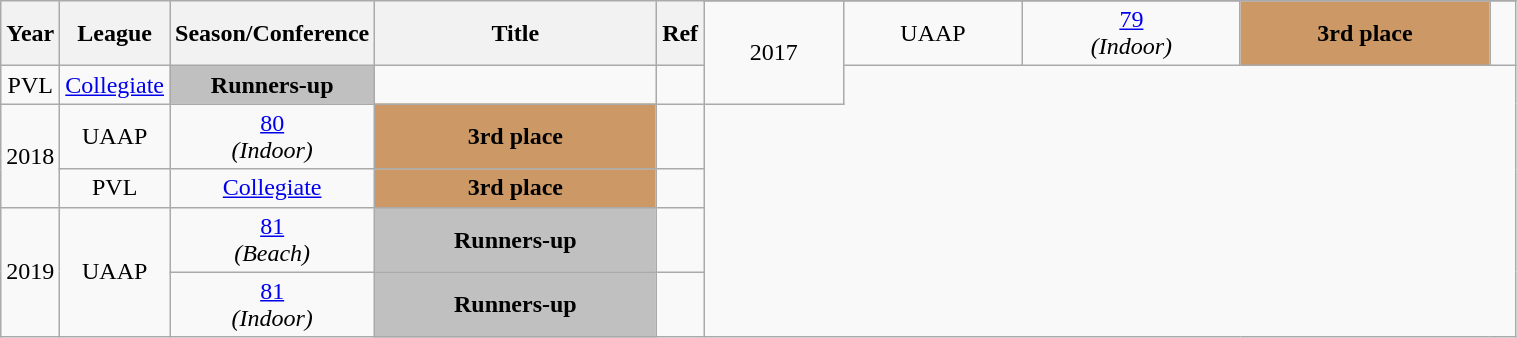<table class="wikitable sortable" style="text-align:center" width="80%">
<tr>
<th style="width:5px;" rowspan="2">Year</th>
<th style="width:25px;" rowspan="2">League</th>
<th style="width:100px;" rowspan="2">Season/Conference</th>
<th style="width:180px;" rowspan="2">Title</th>
<th style="width:25px;" rowspan="2">Ref</th>
</tr>
<tr>
<td rowspan=2>2017</td>
<td>UAAP</td>
<td><a href='#'>79</a><br><em>(Indoor)</em></td>
<td style="background:#cc9966;"><strong>3rd place</strong></td>
<td></td>
</tr>
<tr align=center>
<td>PVL</td>
<td><a href='#'>Collegiate</a></td>
<td style="background:silver;"><strong>Runners-up</strong></td>
<td></td>
</tr>
<tr align=center>
<td rowspan=2>2018</td>
<td>UAAP</td>
<td><a href='#'>80</a><br><em>(Indoor)</em></td>
<td style="background:#cc9966;"><strong>3rd place</strong></td>
<td></td>
</tr>
<tr align=center>
<td>PVL</td>
<td><a href='#'>Collegiate</a></td>
<td style="background:#cc9966;"><strong>3rd place</strong></td>
<td></td>
</tr>
<tr>
<td rowspan=2>2019</td>
<td rowspan=2>UAAP</td>
<td><a href='#'>81</a><br><em>(Beach)</em></td>
<td style="background:silver;"><strong>Runners-up</strong></td>
<td></td>
</tr>
<tr>
<td><a href='#'>81</a><br><em>(Indoor)</em></td>
<td style="background:silver;"><strong>Runners-up</strong></td>
<td></td>
</tr>
</table>
